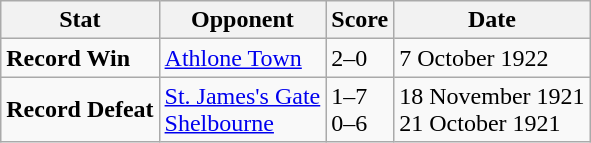<table class="wikitable">
<tr>
<th>Stat</th>
<th>Opponent</th>
<th>Score</th>
<th>Date</th>
</tr>
<tr>
<td><strong>Record Win</strong></td>
<td><a href='#'>Athlone Town</a></td>
<td>2–0</td>
<td>7 October 1922</td>
</tr>
<tr>
<td><strong>Record Defeat</strong></td>
<td><a href='#'>St. James's Gate</a><br><a href='#'>Shelbourne</a></td>
<td>1–7<br>0–6</td>
<td>18 November 1921<br>21 October 1921</td>
</tr>
</table>
